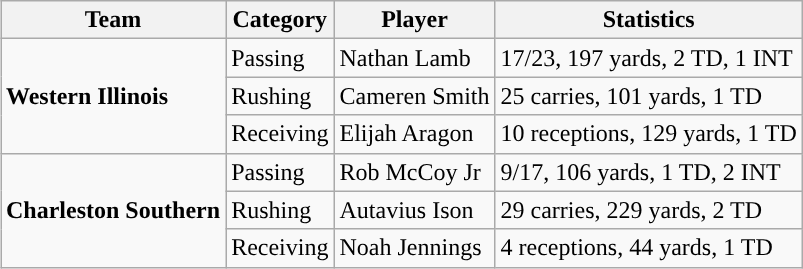<table class="wikitable" style="float: right;">
<tr>
<th>Team</th>
<th>Category</th>
<th>Player</th>
<th>Statistics</th>
</tr>
<tr>
<td rowspan=3><strong>Western Illinois</strong></td>
<td>Passing</td>
<td>Nathan Lamb</td>
<td>17/23, 197 yards, 2 TD, 1 INT</td>
</tr>
<tr>
<td>Rushing</td>
<td>Cameren Smith</td>
<td>25 carries, 101 yards, 1 TD</td>
</tr>
<tr>
<td>Receiving</td>
<td>Elijah Aragon</td>
<td>10 receptions, 129 yards, 1 TD</td>
</tr>
<tr>
<td rowspan=3><strong>Charleston Southern</strong></td>
<td>Passing</td>
<td>Rob McCoy Jr</td>
<td>9/17, 106 yards, 1 TD, 2 INT</td>
</tr>
<tr>
<td>Rushing</td>
<td>Autavius Ison</td>
<td>29 carries, 229 yards, 2 TD</td>
</tr>
<tr>
<td>Receiving</td>
<td>Noah Jennings</td>
<td>4 receptions, 44 yards, 1 TD</td>
</tr>
</table>
